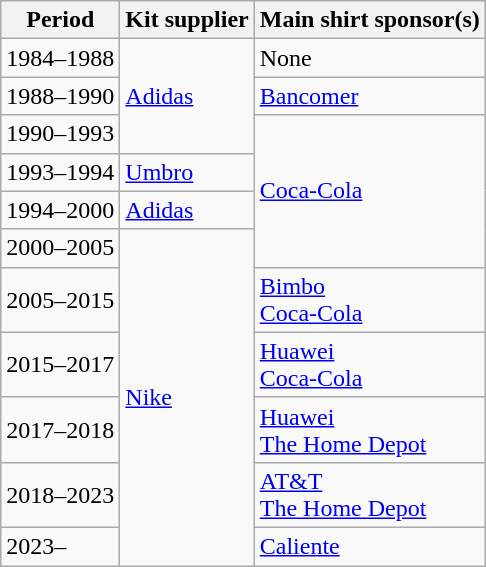<table class="wikitable" style="text-align: left">
<tr>
<th>Period</th>
<th>Kit supplier</th>
<th>Main shirt sponsor(s)</th>
</tr>
<tr>
<td>1984–1988</td>
<td rowspan=3> <a href='#'>Adidas</a></td>
<td>None</td>
</tr>
<tr>
<td>1988–1990</td>
<td> <a href='#'>Bancomer</a></td>
</tr>
<tr>
<td>1990–1993</td>
<td rowspan=4> <a href='#'>Coca-Cola</a></td>
</tr>
<tr>
<td>1993–1994</td>
<td> <a href='#'>Umbro</a></td>
</tr>
<tr>
<td>1994–2000</td>
<td> <a href='#'>Adidas</a></td>
</tr>
<tr>
<td>2000–2005</td>
<td rowspan=6> <a href='#'>Nike</a></td>
</tr>
<tr>
<td>2005–2015</td>
<td> <a href='#'>Bimbo</a><br> <a href='#'>Coca-Cola</a></td>
</tr>
<tr>
<td>2015–2017</td>
<td> <a href='#'>Huawei</a><br> <a href='#'>Coca-Cola</a></td>
</tr>
<tr>
<td>2017–2018</td>
<td> <a href='#'>Huawei</a><br> <a href='#'>The Home Depot</a></td>
</tr>
<tr>
<td>2018–2023</td>
<td> <a href='#'>AT&T</a><br> <a href='#'>The Home Depot</a></td>
</tr>
<tr>
<td>2023–</td>
<td rowspan="2"> <a href='#'>Caliente</a></td>
</tr>
</table>
